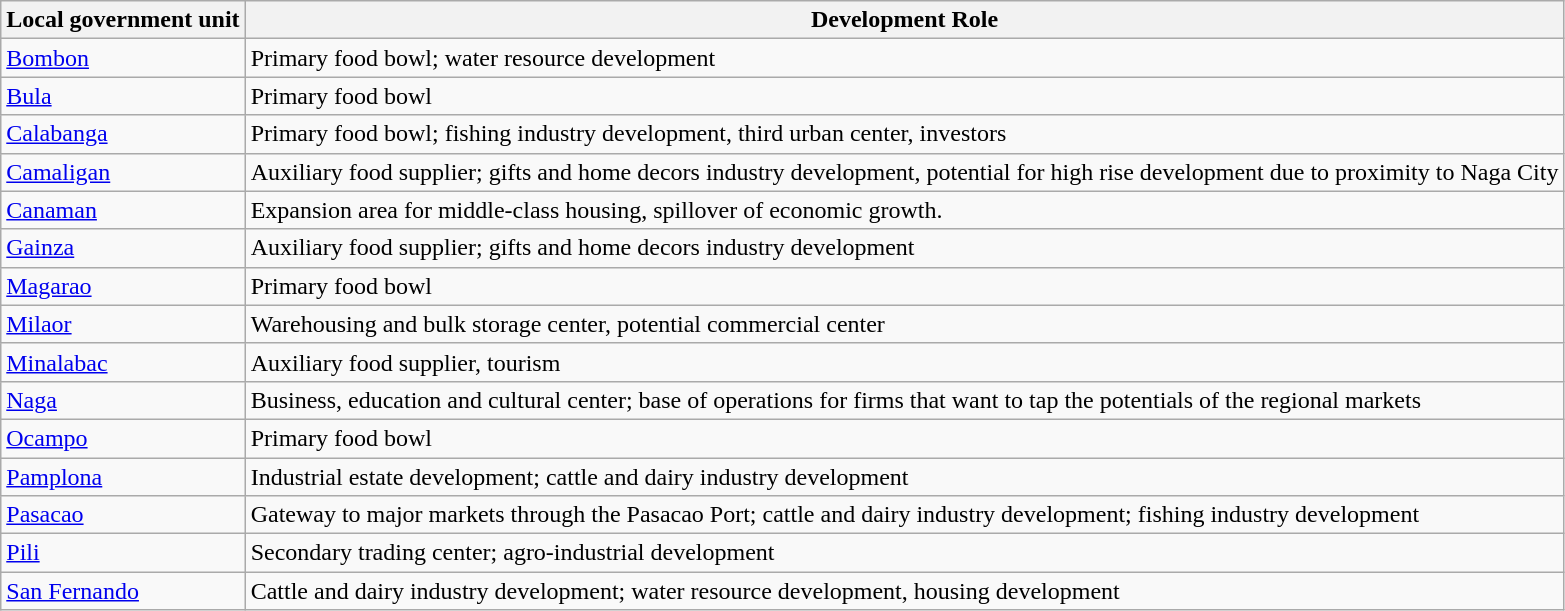<table class="wikitable">
<tr>
<th>Local government unit <br></th>
<th>Development Role <br></th>
</tr>
<tr>
<td><a href='#'>Bombon</a></td>
<td align=left>Primary food bowl; water resource development</td>
</tr>
<tr>
<td><a href='#'>Bula</a></td>
<td align=left>Primary food bowl</td>
</tr>
<tr>
<td><a href='#'>Calabanga</a></td>
<td align=left>Primary food bowl; fishing industry development, third urban center, investors</td>
</tr>
<tr>
<td><a href='#'>Camaligan</a></td>
<td align=left>Auxiliary food supplier; gifts and home decors industry development, potential for high rise development due to proximity to Naga City</td>
</tr>
<tr>
<td><a href='#'>Canaman</a></td>
<td align=left>Expansion area for middle-class housing, spillover of economic growth.</td>
</tr>
<tr>
<td><a href='#'>Gainza</a></td>
<td align=left>Auxiliary food supplier; gifts and home decors industry development</td>
</tr>
<tr>
<td><a href='#'>Magarao</a></td>
<td align=left>Primary food bowl</td>
</tr>
<tr>
<td><a href='#'>Milaor</a></td>
<td align=left>Warehousing and bulk storage center, potential commercial center</td>
</tr>
<tr>
<td><a href='#'>Minalabac</a></td>
<td align=left>Auxiliary food supplier, tourism</td>
</tr>
<tr>
<td><a href='#'>Naga</a></td>
<td align=left>Business, education and cultural center; base of operations for firms that want to tap the potentials of the regional markets</td>
</tr>
<tr>
<td><a href='#'>Ocampo</a></td>
<td align=left>Primary food bowl</td>
</tr>
<tr>
<td><a href='#'>Pamplona</a></td>
<td align=left>Industrial estate development; cattle and dairy industry development</td>
</tr>
<tr>
<td><a href='#'>Pasacao</a></td>
<td align=left>Gateway to major markets through the Pasacao Port; cattle and dairy industry development; fishing industry development</td>
</tr>
<tr>
<td><a href='#'>Pili</a></td>
<td align=left>Secondary trading center; agro-industrial development</td>
</tr>
<tr>
<td><a href='#'>San Fernando</a></td>
<td align=left>Cattle and dairy industry development; water resource development, housing development</td>
</tr>
</table>
